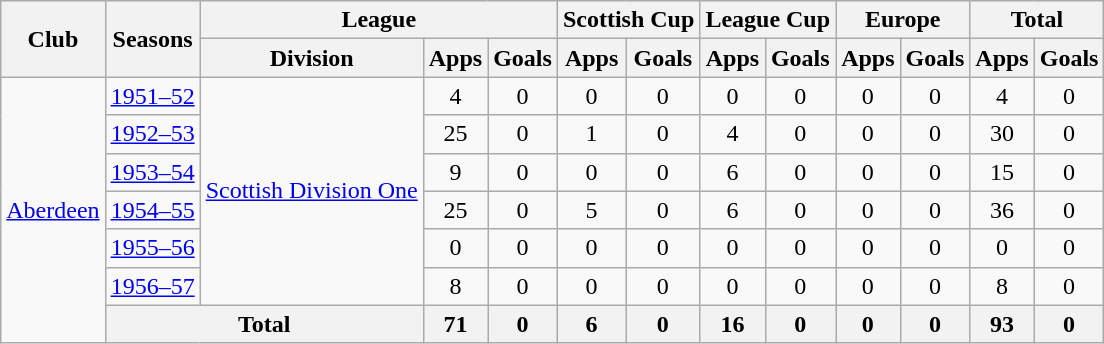<table class="wikitable" style="text-align:center">
<tr>
<th rowspan="2">Club</th>
<th rowspan="2">Seasons</th>
<th colspan="3">League</th>
<th colspan="2">Scottish Cup</th>
<th colspan="2">League Cup</th>
<th colspan="2">Europe</th>
<th colspan="2">Total</th>
</tr>
<tr>
<th>Division</th>
<th>Apps</th>
<th>Goals</th>
<th>Apps</th>
<th>Goals</th>
<th>Apps</th>
<th>Goals</th>
<th>Apps</th>
<th>Goals</th>
<th>Apps</th>
<th>Goals</th>
</tr>
<tr>
<td rowspan="7"><a href='#'>Aberdeen</a></td>
<td><a href='#'>1951–52</a></td>
<td rowspan="6"><a href='#'>Scottish Division One</a></td>
<td>4</td>
<td>0</td>
<td>0</td>
<td>0</td>
<td>0</td>
<td>0</td>
<td>0</td>
<td>0</td>
<td>4</td>
<td>0</td>
</tr>
<tr>
<td><a href='#'>1952–53</a></td>
<td>25</td>
<td>0</td>
<td>1</td>
<td>0</td>
<td>4</td>
<td>0</td>
<td>0</td>
<td>0</td>
<td>30</td>
<td>0</td>
</tr>
<tr>
<td><a href='#'>1953–54</a></td>
<td>9</td>
<td>0</td>
<td>0</td>
<td>0</td>
<td>6</td>
<td>0</td>
<td>0</td>
<td>0</td>
<td>15</td>
<td>0</td>
</tr>
<tr>
<td><a href='#'>1954–55</a></td>
<td>25</td>
<td>0</td>
<td>5</td>
<td>0</td>
<td>6</td>
<td>0</td>
<td>0</td>
<td>0</td>
<td>36</td>
<td>0</td>
</tr>
<tr>
<td><a href='#'>1955–56</a></td>
<td>0</td>
<td>0</td>
<td>0</td>
<td>0</td>
<td>0</td>
<td>0</td>
<td>0</td>
<td>0</td>
<td>0</td>
<td>0</td>
</tr>
<tr>
<td><a href='#'>1956–57</a></td>
<td>8</td>
<td>0</td>
<td>0</td>
<td>0</td>
<td>0</td>
<td>0</td>
<td>0</td>
<td>0</td>
<td>8</td>
<td>0</td>
</tr>
<tr>
<th colspan="2">Total</th>
<th>71</th>
<th>0</th>
<th>6</th>
<th>0</th>
<th>16</th>
<th>0</th>
<th>0</th>
<th>0</th>
<th>93</th>
<th>0</th>
</tr>
</table>
